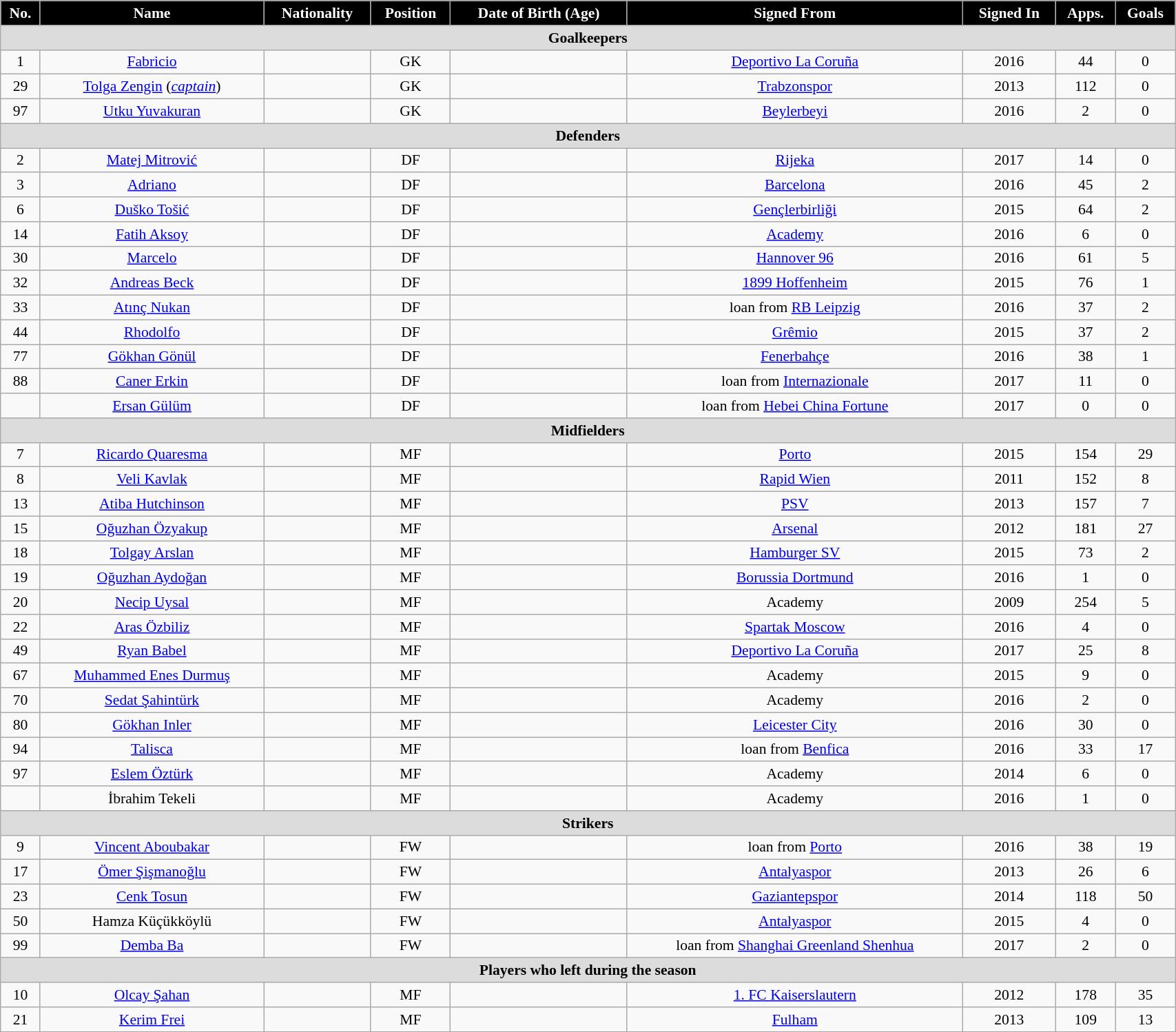<table class="wikitable" style="text-align:center; font-size:90%; width:90%;">
<tr>
<th style="background:#000000; color:white; text-align:center;">No.</th>
<th style="background:#000000; color:white; text-align:center;">Name</th>
<th style="background:#000000; color:white; text-align:center;">Nationality</th>
<th style="background:#000000; color:white; text-align:center;">Position</th>
<th style="background:#000000; color:white; text-align:center;">Date of Birth (Age)</th>
<th style="background:#000000; color:white; text-align:center;">Signed From</th>
<th style="background:#000000; color:white; text-align:center;">Signed In</th>
<th style="background:#000000; color:white; text-align:center;">Apps.</th>
<th style="background:#000000; color:white; text-align:center;">Goals</th>
</tr>
<tr>
<th colspan="9" style="background:#dcdcdc; text-align:center">Goalkeepers</th>
</tr>
<tr>
<td>1</td>
<td><a href='#'>Fabricio</a></td>
<td></td>
<td>GK</td>
<td></td>
<td><a href='#'>Deportivo La Coruña</a></td>
<td>2016</td>
<td>44</td>
<td>0</td>
</tr>
<tr>
<td>29</td>
<td><a href='#'>Tolga Zengin</a> (<em><a href='#'>captain</a></em>)</td>
<td></td>
<td>GK</td>
<td></td>
<td><a href='#'>Trabzonspor</a></td>
<td>2013</td>
<td>112</td>
<td>0</td>
</tr>
<tr>
<td>97</td>
<td><a href='#'>Utku Yuvakuran</a></td>
<td></td>
<td>GK</td>
<td></td>
<td><a href='#'>Beylerbeyi</a></td>
<td>2016</td>
<td>2</td>
<td>0</td>
</tr>
<tr>
<th colspan="9" style="background:#dcdcdc; text-align:center">Defenders</th>
</tr>
<tr>
<td>2</td>
<td><a href='#'>Matej Mitrović</a></td>
<td></td>
<td>DF</td>
<td></td>
<td><a href='#'>Rijeka</a></td>
<td>2017</td>
<td>14</td>
<td>0</td>
</tr>
<tr>
<td>3</td>
<td><a href='#'>Adriano</a></td>
<td></td>
<td>DF</td>
<td></td>
<td><a href='#'>Barcelona</a></td>
<td>2016</td>
<td>45</td>
<td>2</td>
</tr>
<tr>
<td>6</td>
<td><a href='#'>Duško Tošić</a></td>
<td></td>
<td>DF</td>
<td></td>
<td><a href='#'>Gençlerbirliği</a></td>
<td>2015</td>
<td>64</td>
<td>2</td>
</tr>
<tr>
<td>14</td>
<td><a href='#'>Fatih Aksoy</a></td>
<td></td>
<td>DF</td>
<td></td>
<td><a href='#'>Academy</a></td>
<td>2016</td>
<td>6</td>
<td>0</td>
</tr>
<tr>
<td>30</td>
<td><a href='#'>Marcelo</a></td>
<td></td>
<td>DF</td>
<td></td>
<td><a href='#'>Hannover 96</a></td>
<td>2016</td>
<td>61</td>
<td>5</td>
</tr>
<tr>
<td>32</td>
<td><a href='#'>Andreas Beck</a></td>
<td></td>
<td>DF</td>
<td></td>
<td><a href='#'>1899 Hoffenheim</a></td>
<td>2015</td>
<td>76</td>
<td>1</td>
</tr>
<tr>
<td>33</td>
<td><a href='#'>Atınç Nukan</a></td>
<td></td>
<td>DF</td>
<td></td>
<td>loan from <a href='#'>RB Leipzig</a></td>
<td>2016</td>
<td>37</td>
<td>2</td>
</tr>
<tr>
<td>44</td>
<td><a href='#'>Rhodolfo</a></td>
<td></td>
<td>DF</td>
<td></td>
<td><a href='#'>Grêmio</a></td>
<td>2015</td>
<td>37</td>
<td>2</td>
</tr>
<tr>
<td>77</td>
<td><a href='#'>Gökhan Gönül</a></td>
<td></td>
<td>DF</td>
<td></td>
<td><a href='#'>Fenerbahçe</a></td>
<td>2016</td>
<td>38</td>
<td>1</td>
</tr>
<tr>
<td>88</td>
<td><a href='#'>Caner Erkin</a></td>
<td></td>
<td>DF</td>
<td></td>
<td>loan from <a href='#'>Internazionale</a></td>
<td>2017</td>
<td>11</td>
<td>0</td>
</tr>
<tr>
<td></td>
<td><a href='#'>Ersan Gülüm</a></td>
<td></td>
<td>DF</td>
<td></td>
<td>loan from <a href='#'>Hebei China Fortune</a></td>
<td>2017</td>
<td>0</td>
<td>0</td>
</tr>
<tr>
<th colspan="9" style="background:#dcdcdc; text-align:center">Midfielders</th>
</tr>
<tr>
<td>7</td>
<td><a href='#'>Ricardo Quaresma</a></td>
<td></td>
<td>MF</td>
<td></td>
<td><a href='#'>Porto</a></td>
<td>2015</td>
<td>154</td>
<td>29</td>
</tr>
<tr>
<td>8</td>
<td><a href='#'>Veli Kavlak</a></td>
<td></td>
<td>MF</td>
<td></td>
<td><a href='#'>Rapid Wien</a></td>
<td>2011</td>
<td>152</td>
<td>8</td>
</tr>
<tr>
<td>13</td>
<td><a href='#'>Atiba Hutchinson</a></td>
<td></td>
<td>MF</td>
<td></td>
<td><a href='#'>PSV</a></td>
<td>2013</td>
<td>157</td>
<td>7</td>
</tr>
<tr>
<td>15</td>
<td><a href='#'>Oğuzhan Özyakup</a></td>
<td></td>
<td>MF</td>
<td></td>
<td><a href='#'>Arsenal</a></td>
<td>2012</td>
<td>181</td>
<td>27</td>
</tr>
<tr>
<td>18</td>
<td><a href='#'>Tolgay Arslan</a></td>
<td></td>
<td>MF</td>
<td></td>
<td><a href='#'>Hamburger SV</a></td>
<td>2015</td>
<td>73</td>
<td>2</td>
</tr>
<tr>
<td>19</td>
<td><a href='#'>Oğuzhan Aydoğan</a></td>
<td></td>
<td>MF</td>
<td></td>
<td><a href='#'>Borussia Dortmund</a></td>
<td>2016</td>
<td>1</td>
<td>0</td>
</tr>
<tr>
<td>20</td>
<td><a href='#'>Necip Uysal</a></td>
<td></td>
<td>MF</td>
<td></td>
<td>Academy</td>
<td>2009</td>
<td>254</td>
<td>5</td>
</tr>
<tr>
<td>22</td>
<td><a href='#'>Aras Özbiliz</a></td>
<td></td>
<td>MF</td>
<td></td>
<td><a href='#'>Spartak Moscow</a></td>
<td>2016</td>
<td>4</td>
<td>0</td>
</tr>
<tr>
<td>49</td>
<td><a href='#'>Ryan Babel</a></td>
<td></td>
<td>MF</td>
<td></td>
<td><a href='#'>Deportivo La Coruña</a></td>
<td>2017</td>
<td>25</td>
<td>8</td>
</tr>
<tr>
<td>67</td>
<td><a href='#'>Muhammed Enes Durmuş</a></td>
<td></td>
<td>MF</td>
<td></td>
<td>Academy</td>
<td>2015</td>
<td>9</td>
<td>0</td>
</tr>
<tr>
<td>70</td>
<td><a href='#'>Sedat Şahintürk</a></td>
<td></td>
<td>MF</td>
<td></td>
<td>Academy</td>
<td>2016</td>
<td>2</td>
<td>0</td>
</tr>
<tr>
<td>80</td>
<td><a href='#'>Gökhan Inler</a></td>
<td></td>
<td>MF</td>
<td></td>
<td><a href='#'>Leicester City</a></td>
<td>2016</td>
<td>30</td>
<td>0</td>
</tr>
<tr>
<td>94</td>
<td><a href='#'>Talisca</a></td>
<td></td>
<td>MF</td>
<td></td>
<td>loan from <a href='#'>Benfica</a></td>
<td>2016</td>
<td>33</td>
<td>17</td>
</tr>
<tr>
<td>97</td>
<td><a href='#'>Eslem Öztürk</a></td>
<td></td>
<td>MF</td>
<td></td>
<td>Academy</td>
<td>2014</td>
<td>6</td>
<td>0</td>
</tr>
<tr>
<td></td>
<td>İbrahim Tekeli</td>
<td></td>
<td>MF</td>
<td></td>
<td>Academy</td>
<td>2016</td>
<td>1</td>
<td>0</td>
</tr>
<tr>
<th colspan="9" style="background:#dcdcdc; text-align:center">Strikers</th>
</tr>
<tr>
<td>9</td>
<td><a href='#'>Vincent Aboubakar</a></td>
<td></td>
<td>FW</td>
<td></td>
<td>loan from <a href='#'>Porto</a></td>
<td>2016</td>
<td>38</td>
<td>19</td>
</tr>
<tr>
<td>17</td>
<td><a href='#'>Ömer Şişmanoğlu</a></td>
<td></td>
<td>FW</td>
<td></td>
<td><a href='#'>Antalyaspor</a></td>
<td>2013</td>
<td>26</td>
<td>6</td>
</tr>
<tr>
<td>23</td>
<td><a href='#'>Cenk Tosun</a></td>
<td></td>
<td>FW</td>
<td></td>
<td><a href='#'>Gaziantepspor</a></td>
<td>2014</td>
<td>118</td>
<td>50</td>
</tr>
<tr>
<td>50</td>
<td>Hamza Küçükköylü</td>
<td></td>
<td>FW</td>
<td></td>
<td><a href='#'>Antalyaspor</a></td>
<td>2015</td>
<td>4</td>
<td>0</td>
</tr>
<tr>
<td>99</td>
<td><a href='#'>Demba Ba</a></td>
<td></td>
<td>FW</td>
<td></td>
<td>loan from <a href='#'>Shanghai Greenland Shenhua</a></td>
<td>2017</td>
<td>2</td>
<td>0</td>
</tr>
<tr>
<th colspan="9" style="background:#dcdcdc; text-align:center">Players who left during the season</th>
</tr>
<tr>
<td>10</td>
<td><a href='#'>Olcay Şahan</a></td>
<td></td>
<td>MF</td>
<td></td>
<td><a href='#'>1. FC Kaiserslautern</a></td>
<td>2012</td>
<td>178</td>
<td>35</td>
</tr>
<tr>
<td>21</td>
<td><a href='#'>Kerim Frei</a></td>
<td></td>
<td>MF</td>
<td></td>
<td><a href='#'>Fulham</a></td>
<td>2013</td>
<td>109</td>
<td>13</td>
</tr>
<tr>
</tr>
</table>
